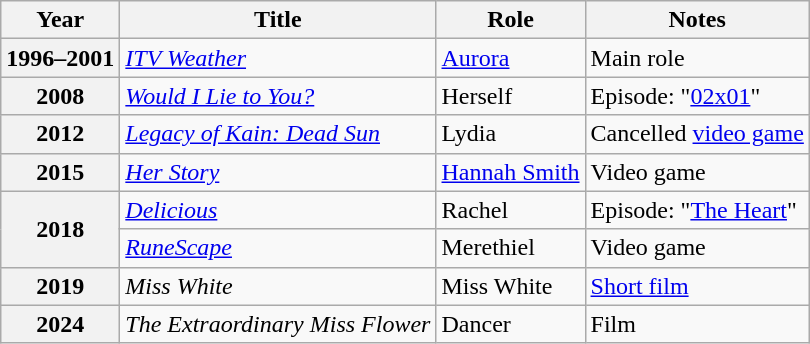<table class="wikitable plainrowheaders sortable">
<tr>
<th scope="col">Year</th>
<th scope="col">Title</th>
<th scope="col">Role</th>
<th scope="col" class="unsortable">Notes</th>
</tr>
<tr>
<th scope="row">1996–2001</th>
<td><em><a href='#'>ITV Weather</a></em></td>
<td><a href='#'>Aurora</a></td>
<td>Main role</td>
</tr>
<tr>
<th scope="row">2008</th>
<td><a href='#'><em>Would I Lie to You?</em></a></td>
<td>Herself</td>
<td>Episode: "<a href='#'>02x01</a>"</td>
</tr>
<tr>
<th scope="row">2012</th>
<td><em><a href='#'>Legacy of Kain: Dead Sun</a></em></td>
<td>Lydia</td>
<td>Cancelled <a href='#'>video game</a></td>
</tr>
<tr>
<th scope="row">2015</th>
<td><a href='#'><em>Her Story</em></a></td>
<td><a href='#'>Hannah Smith</a></td>
<td>Video game</td>
</tr>
<tr>
<th rowspan="2" scope="row">2018</th>
<td><a href='#'><em>Delicious</em></a></td>
<td>Rachel</td>
<td>Episode: "<a href='#'>The Heart</a>"</td>
</tr>
<tr>
<td><em><a href='#'>RuneScape</a></em></td>
<td>Merethiel</td>
<td>Video game</td>
</tr>
<tr>
<th scope="row">2019</th>
<td><em>Miss White</em></td>
<td>Miss White</td>
<td><a href='#'>Short film</a></td>
</tr>
<tr>
<th scope="row">2024</th>
<td><em>The Extraordinary Miss Flower</em></td>
<td>Dancer</td>
<td>Film</td>
</tr>
</table>
